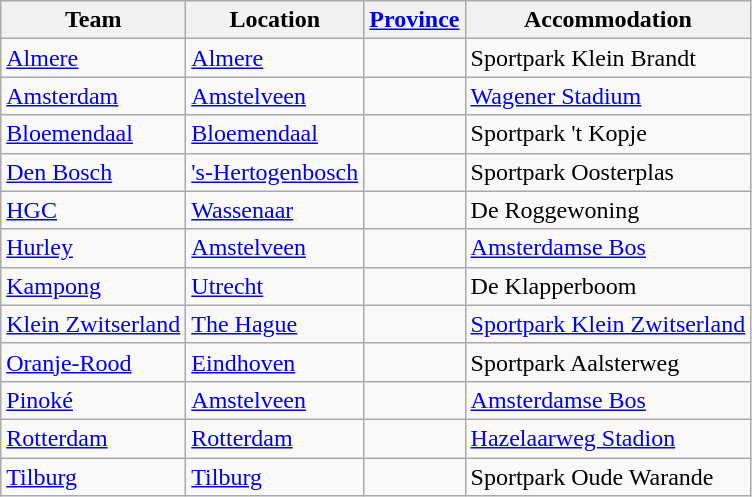<table class="wikitable sortable">
<tr>
<th>Team</th>
<th>Location</th>
<th><a href='#'>Province</a></th>
<th>Accommodation</th>
</tr>
<tr>
<td><a href='#'>Almere</a></td>
<td><a href='#'>Almere</a></td>
<td></td>
<td>Sportpark Klein Brandt</td>
</tr>
<tr>
<td><a href='#'>Amsterdam</a></td>
<td><a href='#'>Amstelveen</a></td>
<td></td>
<td><a href='#'>Wagener Stadium</a></td>
</tr>
<tr>
<td><a href='#'>Bloemendaal</a></td>
<td><a href='#'>Bloemendaal</a></td>
<td></td>
<td>Sportpark 't Kopje</td>
</tr>
<tr>
<td><a href='#'>Den Bosch</a></td>
<td><a href='#'>'s-Hertogenbosch</a></td>
<td></td>
<td>Sportpark Oosterplas</td>
</tr>
<tr>
<td><a href='#'>HGC</a></td>
<td><a href='#'>Wassenaar</a></td>
<td></td>
<td>De Roggewoning</td>
</tr>
<tr>
<td><a href='#'>Hurley</a></td>
<td><a href='#'>Amstelveen</a></td>
<td></td>
<td><a href='#'>Amsterdamse Bos</a></td>
</tr>
<tr>
<td><a href='#'>Kampong</a></td>
<td><a href='#'>Utrecht</a></td>
<td></td>
<td>De Klapperboom</td>
</tr>
<tr>
<td><a href='#'>Klein Zwitserland</a></td>
<td><a href='#'>The Hague</a></td>
<td></td>
<td><a href='#'>Sportpark Klein Zwitserland</a></td>
</tr>
<tr>
<td><a href='#'>Oranje-Rood</a></td>
<td><a href='#'>Eindhoven</a></td>
<td></td>
<td>Sportpark Aalsterweg</td>
</tr>
<tr>
<td><a href='#'>Pinoké</a></td>
<td><a href='#'>Amstelveen</a></td>
<td></td>
<td><a href='#'>Amsterdamse Bos</a></td>
</tr>
<tr>
<td><a href='#'>Rotterdam</a></td>
<td><a href='#'>Rotterdam</a></td>
<td></td>
<td><a href='#'>Hazelaarweg Stadion</a></td>
</tr>
<tr>
<td><a href='#'>Tilburg</a></td>
<td><a href='#'>Tilburg</a></td>
<td></td>
<td>Sportpark Oude Warande</td>
</tr>
</table>
